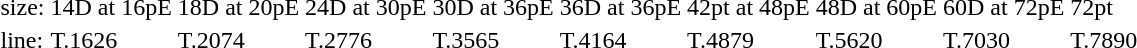<table style="margin-left:40px;">
<tr>
<td>size:</td>
<td>14D at 16pE</td>
<td>18D at 20pE</td>
<td>24D at 30pE</td>
<td>30D at 36pE</td>
<td>36D at 36pE</td>
<td>42pt at 48pE</td>
<td>48D at 60pE</td>
<td>60D at 72pE</td>
<td>72pt</td>
</tr>
<tr>
<td>line:</td>
<td>T.1626</td>
<td>T.2074</td>
<td>T.2776</td>
<td>T.3565</td>
<td>T.4164</td>
<td>T.4879</td>
<td>T.5620</td>
<td>T.7030</td>
<td>T.7890</td>
</tr>
</table>
